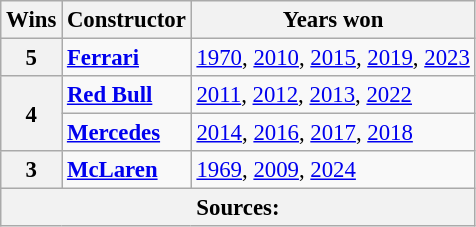<table class="wikitable" style="font-size: 95%">
<tr>
<th>Wins</th>
<th>Constructor</th>
<th>Years won</th>
</tr>
<tr>
<th>5</th>
<td> <strong><a href='#'>Ferrari</a></strong></td>
<td><span><a href='#'>1970</a></span>, <a href='#'>2010</a>, <a href='#'>2015</a>, <a href='#'>2019</a>, <a href='#'>2023</a></td>
</tr>
<tr>
<th rowspan="2">4</th>
<td> <strong><a href='#'>Red Bull</a></strong></td>
<td><a href='#'>2011</a>, <a href='#'>2012</a>, <a href='#'>2013</a>, <a href='#'>2022</a></td>
</tr>
<tr>
<td> <strong><a href='#'>Mercedes</a></strong></td>
<td><a href='#'>2014</a>, <a href='#'>2016</a>, <a href='#'>2017</a>, <a href='#'>2018</a></td>
</tr>
<tr>
<th>3</th>
<td> <strong><a href='#'>McLaren</a></strong></td>
<td><span><a href='#'>1969</a></span>, <a href='#'>2009</a>, <a href='#'>2024</a></td>
</tr>
<tr>
<th colspan=3>Sources:</th>
</tr>
</table>
